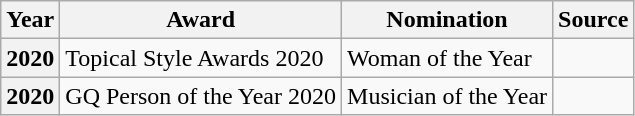<table class="wikitable plainrowheaders">
<tr>
<th>Year</th>
<th>Award</th>
<th>Nomination</th>
<th>Source</th>
</tr>
<tr>
<th scope="row">2020</th>
<td>Topical Style Awards 2020</td>
<td>Woman of the Year</td>
<td></td>
</tr>
<tr>
<th scope="row">2020</th>
<td>GQ Person of the Year 2020</td>
<td>Musician of the Year</td>
<td></td>
</tr>
</table>
